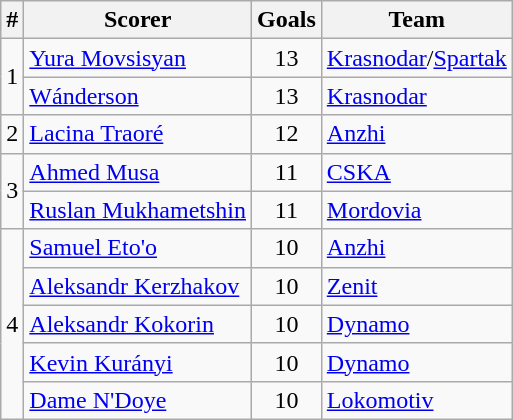<table class="wikitable">
<tr>
<th>#</th>
<th>Scorer</th>
<th>Goals</th>
<th>Team</th>
</tr>
<tr>
<td rowspan="2">1</td>
<td> <a href='#'>Yura Movsisyan</a></td>
<td align=center>13</td>
<td><a href='#'>Krasnodar</a>/<a href='#'>Spartak</a></td>
</tr>
<tr>
<td> <a href='#'>Wánderson</a></td>
<td align=center>13</td>
<td><a href='#'>Krasnodar</a></td>
</tr>
<tr>
<td rowspan="1">2</td>
<td> <a href='#'>Lacina Traoré</a></td>
<td align=center>12</td>
<td><a href='#'>Anzhi</a></td>
</tr>
<tr>
<td rowspan="2">3</td>
<td> <a href='#'>Ahmed Musa</a></td>
<td align=center>11</td>
<td><a href='#'>CSKA</a></td>
</tr>
<tr>
<td> <a href='#'>Ruslan Mukhametshin</a></td>
<td align=center>11</td>
<td><a href='#'>Mordovia</a></td>
</tr>
<tr>
<td rowspan="5">4</td>
<td> <a href='#'>Samuel Eto'o</a></td>
<td align=center>10</td>
<td><a href='#'>Anzhi</a></td>
</tr>
<tr>
<td> <a href='#'>Aleksandr Kerzhakov</a></td>
<td align=center>10</td>
<td><a href='#'>Zenit</a></td>
</tr>
<tr>
<td> <a href='#'>Aleksandr Kokorin</a></td>
<td align=center>10</td>
<td><a href='#'>Dynamo</a></td>
</tr>
<tr>
<td> <a href='#'>Kevin Kurányi</a></td>
<td align=center>10</td>
<td><a href='#'>Dynamo</a></td>
</tr>
<tr>
<td> <a href='#'>Dame N'Doye</a></td>
<td align=center>10</td>
<td><a href='#'>Lokomotiv</a></td>
</tr>
</table>
